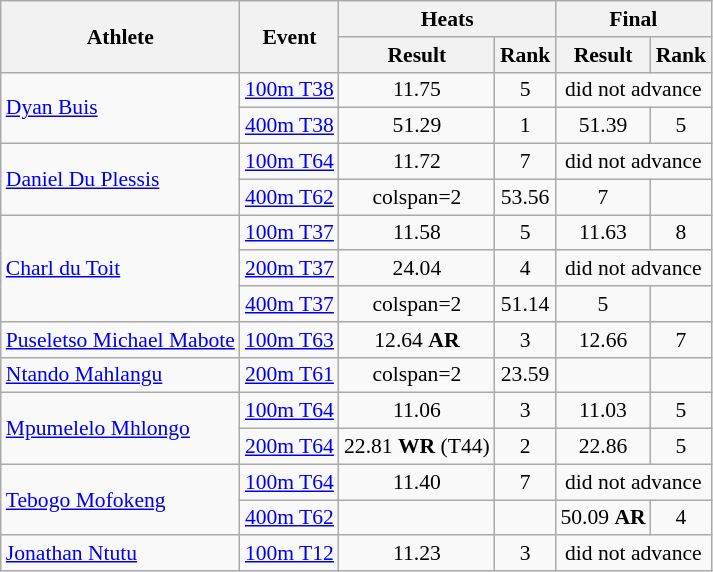<table class=wikitable style="font-size:90%">
<tr>
<th rowspan="2">Athlete</th>
<th rowspan="2">Event</th>
<th colspan="2">Heats</th>
<th colspan="2">Final</th>
</tr>
<tr>
<th>Result</th>
<th>Rank</th>
<th>Result</th>
<th>Rank</th>
</tr>
<tr align=center>
<td align=left rowspan=2><a href='#'>Dyan Buis</a></td>
<td align=left><a href='#'>100m T38</a></td>
<td>11.75</td>
<td>5</td>
<td colspan=2>did not advance</td>
</tr>
<tr align=center>
<td align=left><a href='#'>400m T38</a></td>
<td>51.29</td>
<td>1</td>
<td>51.39</td>
<td>5</td>
</tr>
<tr align=center>
<td align=left rowspan="2"><a href='#'>Daniel Du Plessis</a></td>
<td align=left><a href='#'>100m T64</a></td>
<td>11.72</td>
<td>7</td>
<td colspan=2>did not advance</td>
</tr>
<tr align=center>
<td align=left><a href='#'>400m T62</a></td>
<td>colspan=2 </td>
<td>53.56</td>
<td>7</td>
</tr>
<tr align=center>
<td align=left rowspan=3><a href='#'>Charl du Toit</a></td>
<td align=left><a href='#'>100m T37</a></td>
<td>11.58</td>
<td>5</td>
<td>11.63</td>
<td>8</td>
</tr>
<tr align=center>
<td align=left><a href='#'>200m T37</a></td>
<td>24.04</td>
<td>4</td>
<td colspan=2>did not advance</td>
</tr>
<tr align=center>
<td align=left><a href='#'>400m T37</a></td>
<td>colspan=2 </td>
<td>51.14</td>
<td>5</td>
</tr>
<tr align=center>
<td align=left><a href='#'>Puseletso Michael Mabote</a></td>
<td align=left><a href='#'>100m T63</a></td>
<td>12.64 <strong>AR</strong></td>
<td>3</td>
<td>12.66</td>
<td>7</td>
</tr>
<tr align=center>
<td align=left><a href='#'>Ntando Mahlangu</a></td>
<td align=left><a href='#'>200m T61</a></td>
<td>colspan=2 </td>
<td>23.59</td>
<td></td>
</tr>
<tr align=center>
<td align=left rowspan=2><a href='#'>Mpumelelo Mhlongo</a></td>
<td align=left><a href='#'>100m T64</a></td>
<td>11.06</td>
<td>3</td>
<td>11.03</td>
<td>5</td>
</tr>
<tr align=center>
<td align=left><a href='#'>200m T64</a></td>
<td>22.81 <strong>WR</strong> (T44)</td>
<td>2</td>
<td>22.86</td>
<td>5</td>
</tr>
<tr align=center>
<td align=left rowspan=2><a href='#'>Tebogo Mofokeng</a></td>
<td align=left><a href='#'>100m T64</a></td>
<td>11.40</td>
<td>7</td>
<td colspan=2>did not advance</td>
</tr>
<tr align=center>
<td align=left><a href='#'>400m T62</a></td>
<td></td>
<td></td>
<td>50.09 <strong>AR</strong></td>
<td>4</td>
</tr>
<tr align=center>
<td align=left><a href='#'>Jonathan Ntutu</a></td>
<td align=left><a href='#'>100m T12</a></td>
<td>11.23</td>
<td>3</td>
<td colspan=2>did not advance</td>
</tr>
</table>
